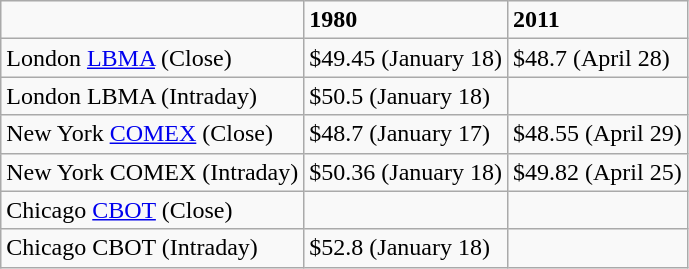<table class="wikitable">
<tr>
<td></td>
<td><strong>1980</strong></td>
<td><strong>2011</strong></td>
</tr>
<tr>
<td>London <a href='#'>LBMA</a>  (Close)</td>
<td>$49.45 (January 18)</td>
<td>$48.7 (April 28)</td>
</tr>
<tr>
<td>London LBMA  (Intraday)</td>
<td>$50.5 (January 18)</td>
<td></td>
</tr>
<tr>
<td>New York <a href='#'>COMEX</a>  (Close)</td>
<td>$48.7 (January 17)</td>
<td>$48.55 (April 29)</td>
</tr>
<tr>
<td>New York COMEX  (Intraday)</td>
<td>$50.36 (January 18)</td>
<td>$49.82 (April 25)</td>
</tr>
<tr>
<td>Chicago <a href='#'>CBOT</a>  (Close)</td>
<td></td>
<td></td>
</tr>
<tr>
<td>Chicago CBOT  (Intraday)</td>
<td>$52.8 (January 18)</td>
<td></td>
</tr>
</table>
